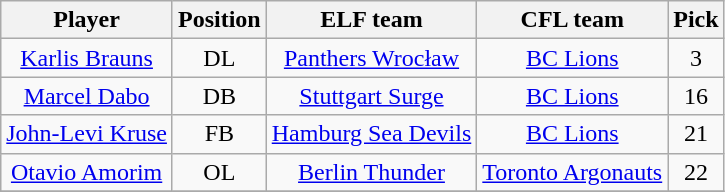<table class="wikitable sortable" style="text-align:center;">
<tr>
<th>Player</th>
<th>Position</th>
<th>ELF team</th>
<th>CFL team</th>
<th>Pick</th>
</tr>
<tr>
<td><a href='#'>Karlis Brauns</a></td>
<td>DL</td>
<td><a href='#'>Panthers Wrocław</a></td>
<td><a href='#'>BC Lions</a></td>
<td>3</td>
</tr>
<tr>
<td><a href='#'>Marcel Dabo</a></td>
<td>DB</td>
<td><a href='#'>Stuttgart Surge</a></td>
<td><a href='#'>BC Lions</a></td>
<td>16</td>
</tr>
<tr>
<td><a href='#'>John-Levi Kruse</a></td>
<td>FB</td>
<td><a href='#'>Hamburg Sea Devils</a></td>
<td><a href='#'>BC Lions</a></td>
<td>21</td>
</tr>
<tr>
<td><a href='#'>Otavio Amorim</a></td>
<td>OL</td>
<td><a href='#'>Berlin Thunder</a></td>
<td><a href='#'>Toronto Argonauts</a></td>
<td>22</td>
</tr>
<tr>
</tr>
</table>
